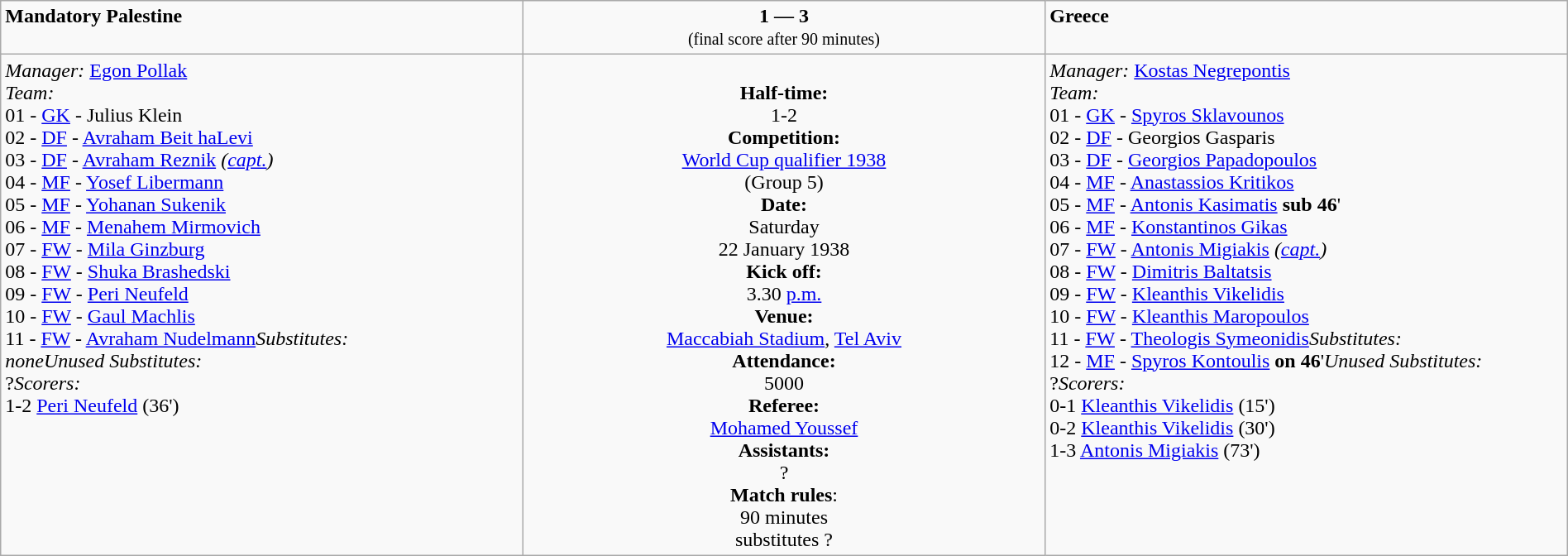<table border=0 class="wikitable" width=100%>
<tr>
<td width=33% valign=top><span> <strong>Mandatory Palestine</strong></span></td>
<td width=33% valign=top align=center><span><strong>1 — 3</strong></span><br><small>(final score after 90 minutes)</small></td>
<td width=33% valign=top><span>  <strong>Greece</strong></span></td>
</tr>
<tr>
<td valign=top><em>Manager:</em>  <a href='#'>Egon Pollak</a><br><em>Team:</em>
<br>01 - <a href='#'>GK</a> - Julius Klein
<br>02 - <a href='#'>DF</a> - <a href='#'>Avraham Beit haLevi</a>
<br>03 - <a href='#'>DF</a> - <a href='#'>Avraham Reznik</a> <em>(<a href='#'>capt.</a>)</em>
<br>04 - <a href='#'>MF</a> - <a href='#'>Yosef Libermann</a>
<br>05 - <a href='#'>MF</a> - <a href='#'>Yohanan Sukenik</a>
<br>06 - <a href='#'>MF</a> - <a href='#'>Menahem Mirmovich</a>
<br>07 - <a href='#'>FW</a> - <a href='#'>Mila Ginzburg</a>
<br>08 - <a href='#'>FW</a> - <a href='#'>Shuka Brashedski</a>
<br>09 - <a href='#'>FW</a> - <a href='#'>Peri Neufeld</a>
<br>10 - <a href='#'>FW</a> - <a href='#'>Gaul Machlis</a>
<br>11 - <a href='#'>FW</a> - <a href='#'>Avraham Nudelmann</a><em>Substitutes:</em><br><em>none</em><em>Unused Substitutes:</em>
<br> ?<em>Scorers:</em>
<br>1-2 <a href='#'>Peri Neufeld</a> (36')</td>
<td valign=middle align=center><br><strong>Half-time:</strong><br>1-2<br><strong>Competition:</strong><br><a href='#'>World Cup qualifier 1938</a><br> (Group 5)<br><strong>Date:</strong><br>Saturday<br>22 January 1938<br><strong>Kick off:</strong><br>3.30 <a href='#'>p.m.</a><br><strong>Venue:</strong><br><a href='#'>Maccabiah Stadium</a>, <a href='#'>Tel Aviv</a><br><strong>Attendance:</strong><br> 5000<br><strong>Referee:</strong><br><a href='#'>Mohamed Youssef</a> <br><strong>Assistants:</strong><br>?<br><strong>Match rules</strong>:<br>90 minutes<br> substitutes ?
</td>
<td valign=top><em>Manager:</em>  <a href='#'>Kostas Negrepontis</a><br><em>Team:</em>
<br>01 - <a href='#'>GK</a> - <a href='#'>Spyros Sklavounos</a>
<br>02 - <a href='#'>DF</a> - Georgios Gasparis
<br>03 - <a href='#'>DF</a> - <a href='#'>Georgios Papadopoulos</a>
<br>04 - <a href='#'>MF</a> - <a href='#'>Anastassios Kritikos</a>
<br>05 - <a href='#'>MF</a> - <a href='#'>Antonis Kasimatis</a> <strong>sub 46</strong>'
<br>06 - <a href='#'>MF</a> - <a href='#'>Konstantinos Gikas</a>
<br>07 - <a href='#'>FW</a> - <a href='#'>Antonis Migiakis</a> <em>(<a href='#'>capt.</a>)</em>
<br>08 - <a href='#'>FW</a> - <a href='#'>Dimitris Baltatsis</a>
<br>09 - <a href='#'>FW</a> - <a href='#'>Kleanthis Vikelidis</a>
<br>10 - <a href='#'>FW</a> - <a href='#'>Kleanthis Maropoulos</a>
<br>11 - <a href='#'>FW</a> - <a href='#'>Theologis Symeonidis</a><em>Substitutes:</em>
<br>12 - <a href='#'>MF</a> - <a href='#'>Spyros Kontoulis</a> <strong>on 46</strong>'<em>Unused Substitutes:</em>
<br> ?<em>Scorers:</em>
<br>0-1 <a href='#'>Kleanthis Vikelidis</a> (15')
<br>0-2 <a href='#'>Kleanthis Vikelidis</a> (30')
<br>1-3 <a href='#'>Antonis Migiakis</a> (73')</td>
</tr>
</table>
